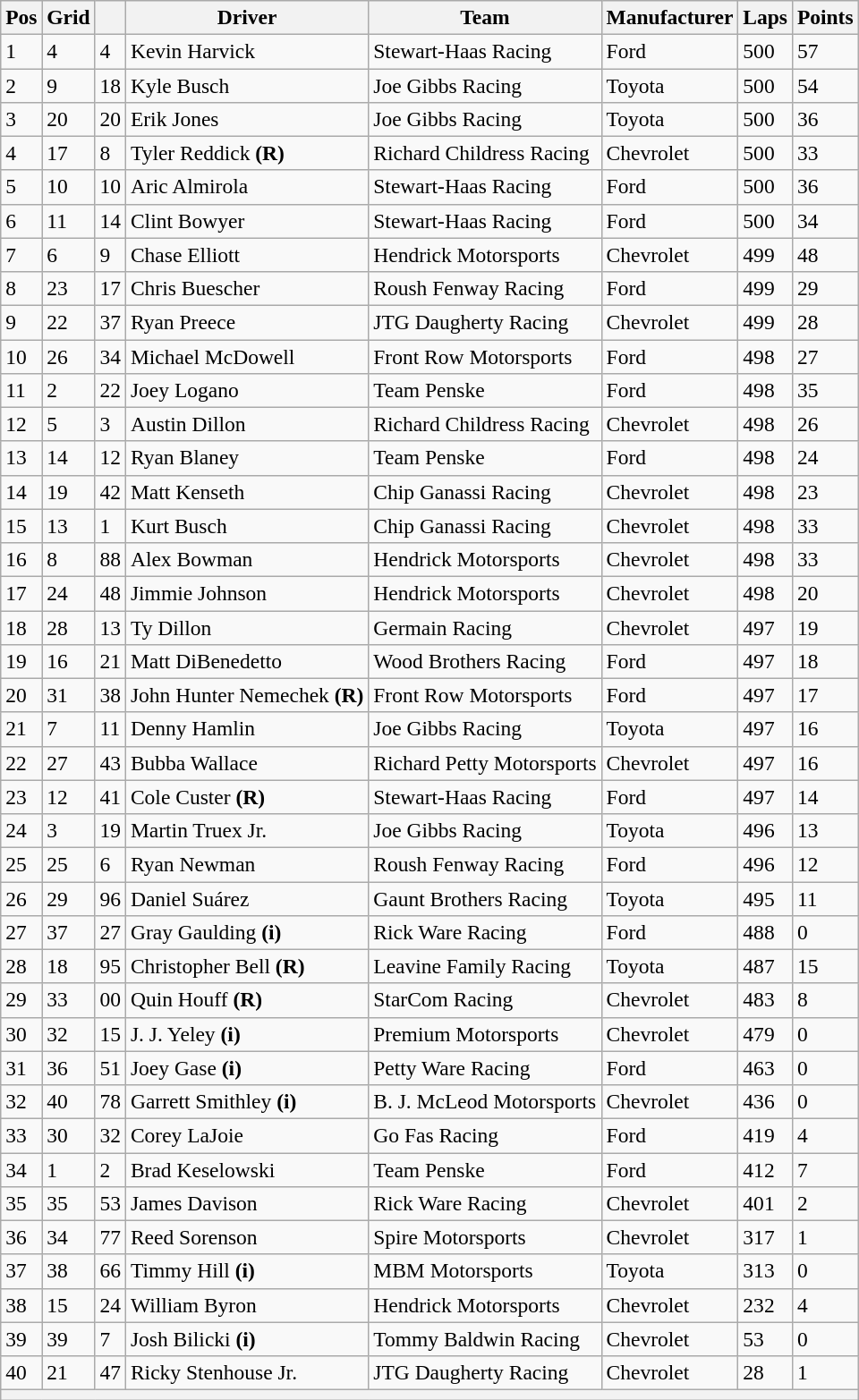<table class="wikitable" style="font-size:98%">
<tr>
<th>Pos</th>
<th>Grid</th>
<th></th>
<th>Driver</th>
<th>Team</th>
<th>Manufacturer</th>
<th>Laps</th>
<th>Points</th>
</tr>
<tr>
<td>1</td>
<td>4</td>
<td>4</td>
<td>Kevin Harvick</td>
<td>Stewart-Haas Racing</td>
<td>Ford</td>
<td>500</td>
<td>57</td>
</tr>
<tr>
<td>2</td>
<td>9</td>
<td>18</td>
<td>Kyle Busch</td>
<td>Joe Gibbs Racing</td>
<td>Toyota</td>
<td>500</td>
<td>54</td>
</tr>
<tr>
<td>3</td>
<td>20</td>
<td>20</td>
<td>Erik Jones</td>
<td>Joe Gibbs Racing</td>
<td>Toyota</td>
<td>500</td>
<td>36</td>
</tr>
<tr>
<td>4</td>
<td>17</td>
<td>8</td>
<td>Tyler Reddick <strong>(R)</strong></td>
<td>Richard Childress Racing</td>
<td>Chevrolet</td>
<td>500</td>
<td>33</td>
</tr>
<tr>
<td>5</td>
<td>10</td>
<td>10</td>
<td>Aric Almirola</td>
<td>Stewart-Haas Racing</td>
<td>Ford</td>
<td>500</td>
<td>36</td>
</tr>
<tr>
<td>6</td>
<td>11</td>
<td>14</td>
<td>Clint Bowyer</td>
<td>Stewart-Haas Racing</td>
<td>Ford</td>
<td>500</td>
<td>34</td>
</tr>
<tr>
<td>7</td>
<td>6</td>
<td>9</td>
<td>Chase Elliott</td>
<td>Hendrick Motorsports</td>
<td>Chevrolet</td>
<td>499</td>
<td>48</td>
</tr>
<tr>
<td>8</td>
<td>23</td>
<td>17</td>
<td>Chris Buescher</td>
<td>Roush Fenway Racing</td>
<td>Ford</td>
<td>499</td>
<td>29</td>
</tr>
<tr>
<td>9</td>
<td>22</td>
<td>37</td>
<td>Ryan Preece</td>
<td>JTG Daugherty Racing</td>
<td>Chevrolet</td>
<td>499</td>
<td>28</td>
</tr>
<tr>
<td>10</td>
<td>26</td>
<td>34</td>
<td>Michael McDowell</td>
<td>Front Row Motorsports</td>
<td>Ford</td>
<td>498</td>
<td>27</td>
</tr>
<tr>
<td>11</td>
<td>2</td>
<td>22</td>
<td>Joey Logano</td>
<td>Team Penske</td>
<td>Ford</td>
<td>498</td>
<td>35</td>
</tr>
<tr>
<td>12</td>
<td>5</td>
<td>3</td>
<td>Austin Dillon</td>
<td>Richard Childress Racing</td>
<td>Chevrolet</td>
<td>498</td>
<td>26</td>
</tr>
<tr>
<td>13</td>
<td>14</td>
<td>12</td>
<td>Ryan Blaney</td>
<td>Team Penske</td>
<td>Ford</td>
<td>498</td>
<td>24</td>
</tr>
<tr>
<td>14</td>
<td>19</td>
<td>42</td>
<td>Matt Kenseth</td>
<td>Chip Ganassi Racing</td>
<td>Chevrolet</td>
<td>498</td>
<td>23</td>
</tr>
<tr>
<td>15</td>
<td>13</td>
<td>1</td>
<td>Kurt Busch</td>
<td>Chip Ganassi Racing</td>
<td>Chevrolet</td>
<td>498</td>
<td>33</td>
</tr>
<tr>
<td>16</td>
<td>8</td>
<td>88</td>
<td>Alex Bowman</td>
<td>Hendrick Motorsports</td>
<td>Chevrolet</td>
<td>498</td>
<td>33</td>
</tr>
<tr>
<td>17</td>
<td>24</td>
<td>48</td>
<td>Jimmie Johnson</td>
<td>Hendrick Motorsports</td>
<td>Chevrolet</td>
<td>498</td>
<td>20</td>
</tr>
<tr>
<td>18</td>
<td>28</td>
<td>13</td>
<td>Ty Dillon</td>
<td>Germain Racing</td>
<td>Chevrolet</td>
<td>497</td>
<td>19</td>
</tr>
<tr>
<td>19</td>
<td>16</td>
<td>21</td>
<td>Matt DiBenedetto</td>
<td>Wood Brothers Racing</td>
<td>Ford</td>
<td>497</td>
<td>18</td>
</tr>
<tr>
<td>20</td>
<td>31</td>
<td>38</td>
<td>John Hunter Nemechek <strong>(R)</strong></td>
<td>Front Row Motorsports</td>
<td>Ford</td>
<td>497</td>
<td>17</td>
</tr>
<tr>
<td>21</td>
<td>7</td>
<td>11</td>
<td>Denny Hamlin</td>
<td>Joe Gibbs Racing</td>
<td>Toyota</td>
<td>497</td>
<td>16</td>
</tr>
<tr>
<td>22</td>
<td>27</td>
<td>43</td>
<td>Bubba Wallace</td>
<td>Richard Petty Motorsports</td>
<td>Chevrolet</td>
<td>497</td>
<td>16</td>
</tr>
<tr>
<td>23</td>
<td>12</td>
<td>41</td>
<td>Cole Custer <strong>(R)</strong></td>
<td>Stewart-Haas Racing</td>
<td>Ford</td>
<td>497</td>
<td>14</td>
</tr>
<tr>
<td>24</td>
<td>3</td>
<td>19</td>
<td>Martin Truex Jr.</td>
<td>Joe Gibbs Racing</td>
<td>Toyota</td>
<td>496</td>
<td>13</td>
</tr>
<tr>
<td>25</td>
<td>25</td>
<td>6</td>
<td>Ryan Newman</td>
<td>Roush Fenway Racing</td>
<td>Ford</td>
<td>496</td>
<td>12</td>
</tr>
<tr>
<td>26</td>
<td>29</td>
<td>96</td>
<td>Daniel Suárez</td>
<td>Gaunt Brothers Racing</td>
<td>Toyota</td>
<td>495</td>
<td>11</td>
</tr>
<tr>
<td>27</td>
<td>37</td>
<td>27</td>
<td>Gray Gaulding <strong>(i)</strong></td>
<td>Rick Ware Racing</td>
<td>Ford</td>
<td>488</td>
<td>0</td>
</tr>
<tr>
<td>28</td>
<td>18</td>
<td>95</td>
<td>Christopher Bell <strong>(R)</strong></td>
<td>Leavine Family Racing</td>
<td>Toyota</td>
<td>487</td>
<td>15</td>
</tr>
<tr>
<td>29</td>
<td>33</td>
<td>00</td>
<td>Quin Houff <strong>(R)</strong></td>
<td>StarCom Racing</td>
<td>Chevrolet</td>
<td>483</td>
<td>8</td>
</tr>
<tr>
<td>30</td>
<td>32</td>
<td>15</td>
<td>J. J. Yeley <strong>(i)</strong></td>
<td>Premium Motorsports</td>
<td>Chevrolet</td>
<td>479</td>
<td>0</td>
</tr>
<tr>
<td>31</td>
<td>36</td>
<td>51</td>
<td>Joey Gase <strong>(i)</strong></td>
<td>Petty Ware Racing</td>
<td>Ford</td>
<td>463</td>
<td>0</td>
</tr>
<tr>
<td>32</td>
<td>40</td>
<td>78</td>
<td>Garrett Smithley <strong>(i)</strong></td>
<td>B. J. McLeod Motorsports</td>
<td>Chevrolet</td>
<td>436</td>
<td>0</td>
</tr>
<tr>
<td>33</td>
<td>30</td>
<td>32</td>
<td>Corey LaJoie</td>
<td>Go Fas Racing</td>
<td>Ford</td>
<td>419</td>
<td>4</td>
</tr>
<tr>
<td>34</td>
<td>1</td>
<td>2</td>
<td>Brad Keselowski</td>
<td>Team Penske</td>
<td>Ford</td>
<td>412</td>
<td>7</td>
</tr>
<tr>
<td>35</td>
<td>35</td>
<td>53</td>
<td>James Davison</td>
<td>Rick Ware Racing</td>
<td>Chevrolet</td>
<td>401</td>
<td>2</td>
</tr>
<tr>
<td>36</td>
<td>34</td>
<td>77</td>
<td>Reed Sorenson</td>
<td>Spire Motorsports</td>
<td>Chevrolet</td>
<td>317</td>
<td>1</td>
</tr>
<tr>
<td>37</td>
<td>38</td>
<td>66</td>
<td>Timmy Hill <strong>(i)</strong></td>
<td>MBM Motorsports</td>
<td>Toyota</td>
<td>313</td>
<td>0</td>
</tr>
<tr>
<td>38</td>
<td>15</td>
<td>24</td>
<td>William Byron</td>
<td>Hendrick Motorsports</td>
<td>Chevrolet</td>
<td>232</td>
<td>4</td>
</tr>
<tr>
<td>39</td>
<td>39</td>
<td>7</td>
<td>Josh Bilicki <strong>(i)</strong></td>
<td>Tommy Baldwin Racing</td>
<td>Chevrolet</td>
<td>53</td>
<td>0</td>
</tr>
<tr>
<td>40</td>
<td>21</td>
<td>47</td>
<td>Ricky Stenhouse Jr.</td>
<td>JTG Daugherty Racing</td>
<td>Chevrolet</td>
<td>28</td>
<td>1</td>
</tr>
<tr>
<th colspan="8"></th>
</tr>
</table>
